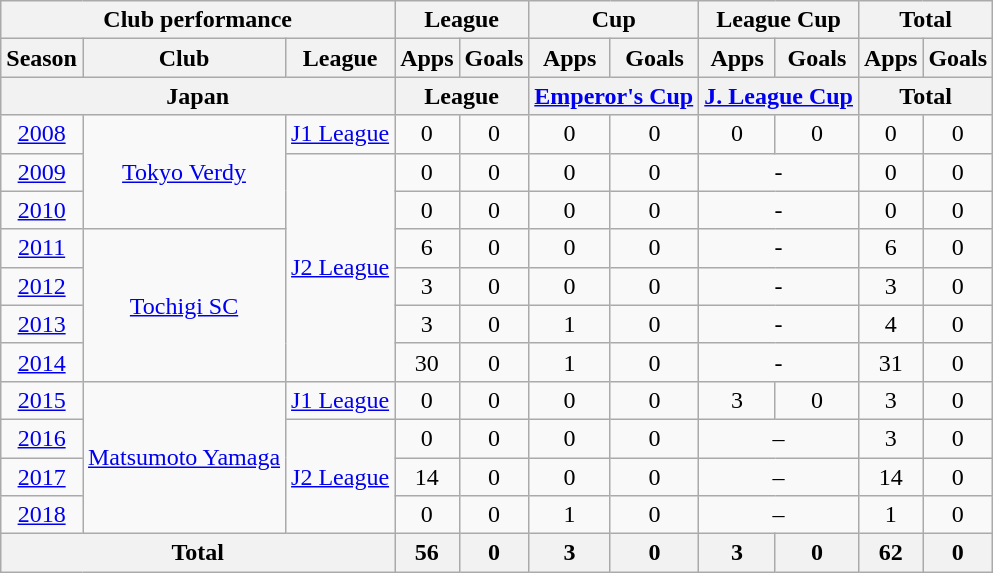<table class="wikitable" style="text-align:center;">
<tr>
<th colspan=3>Club performance</th>
<th colspan=2>League</th>
<th colspan=2>Cup</th>
<th colspan=2>League Cup</th>
<th colspan=2>Total</th>
</tr>
<tr>
<th>Season</th>
<th>Club</th>
<th>League</th>
<th>Apps</th>
<th>Goals</th>
<th>Apps</th>
<th>Goals</th>
<th>Apps</th>
<th>Goals</th>
<th>Apps</th>
<th>Goals</th>
</tr>
<tr>
<th colspan=3>Japan</th>
<th colspan=2>League</th>
<th colspan=2><a href='#'>Emperor's Cup</a></th>
<th colspan=2><a href='#'>J. League Cup</a></th>
<th colspan=2>Total</th>
</tr>
<tr>
<td><a href='#'>2008</a></td>
<td rowspan="3"><a href='#'>Tokyo Verdy</a></td>
<td><a href='#'>J1 League</a></td>
<td>0</td>
<td>0</td>
<td>0</td>
<td>0</td>
<td>0</td>
<td>0</td>
<td>0</td>
<td>0</td>
</tr>
<tr>
<td><a href='#'>2009</a></td>
<td rowspan="6"><a href='#'>J2 League</a></td>
<td>0</td>
<td>0</td>
<td>0</td>
<td>0</td>
<td colspan="2">-</td>
<td>0</td>
<td>0</td>
</tr>
<tr>
<td><a href='#'>2010</a></td>
<td>0</td>
<td>0</td>
<td>0</td>
<td>0</td>
<td colspan="2">-</td>
<td>0</td>
<td>0</td>
</tr>
<tr>
<td><a href='#'>2011</a></td>
<td rowspan="4"><a href='#'>Tochigi SC</a></td>
<td>6</td>
<td>0</td>
<td>0</td>
<td>0</td>
<td colspan="2">-</td>
<td>6</td>
<td>0</td>
</tr>
<tr>
<td><a href='#'>2012</a></td>
<td>3</td>
<td>0</td>
<td>0</td>
<td>0</td>
<td colspan="2">-</td>
<td>3</td>
<td>0</td>
</tr>
<tr>
<td><a href='#'>2013</a></td>
<td>3</td>
<td>0</td>
<td>1</td>
<td>0</td>
<td colspan="2">-</td>
<td>4</td>
<td>0</td>
</tr>
<tr>
<td><a href='#'>2014</a></td>
<td>30</td>
<td>0</td>
<td>1</td>
<td>0</td>
<td colspan="2">-</td>
<td>31</td>
<td>0</td>
</tr>
<tr>
<td><a href='#'>2015</a></td>
<td rowspan="4"><a href='#'>Matsumoto Yamaga</a></td>
<td><a href='#'>J1 League</a></td>
<td>0</td>
<td>0</td>
<td>0</td>
<td>0</td>
<td>3</td>
<td>0</td>
<td>3</td>
<td>0</td>
</tr>
<tr>
<td><a href='#'>2016</a></td>
<td rowspan="3"><a href='#'>J2 League</a></td>
<td>0</td>
<td>0</td>
<td>0</td>
<td>0</td>
<td colspan="2">–</td>
<td>3</td>
<td>0</td>
</tr>
<tr>
<td><a href='#'>2017</a></td>
<td>14</td>
<td>0</td>
<td>0</td>
<td>0</td>
<td colspan="2">–</td>
<td>14</td>
<td>0</td>
</tr>
<tr>
<td><a href='#'>2018</a></td>
<td>0</td>
<td>0</td>
<td>1</td>
<td>0</td>
<td colspan="2">–</td>
<td>1</td>
<td>0</td>
</tr>
<tr>
<th colspan=3>Total</th>
<th>56</th>
<th>0</th>
<th>3</th>
<th>0</th>
<th>3</th>
<th>0</th>
<th>62</th>
<th>0</th>
</tr>
</table>
